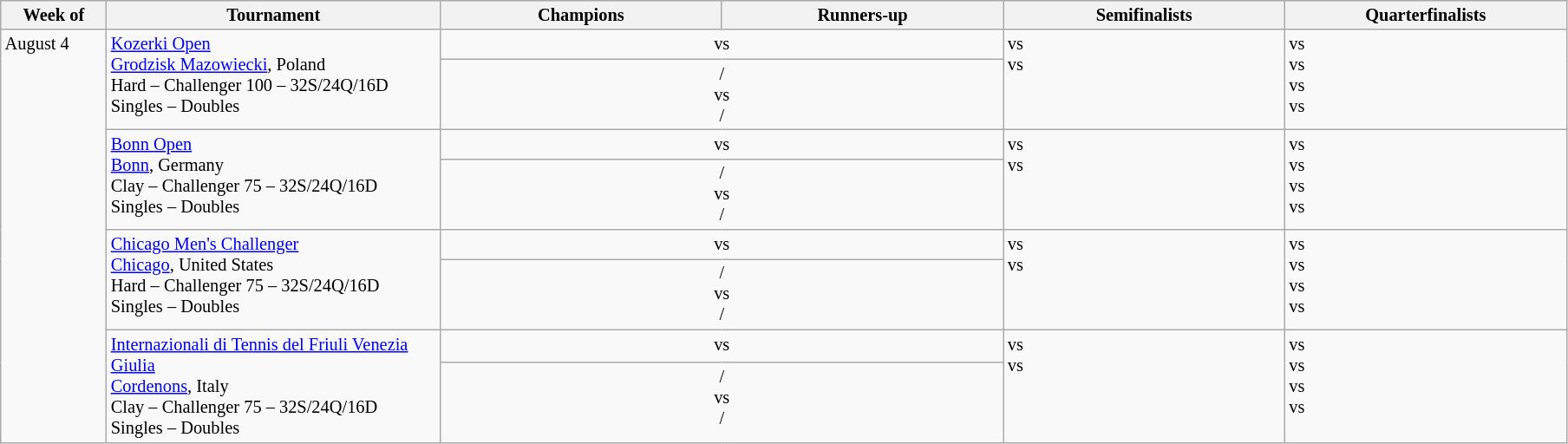<table class="wikitable" style="font-size:85%;">
<tr>
<th width="75">Week of</th>
<th width="250">Tournament</th>
<th width="210">Champions</th>
<th width="210">Runners-up</th>
<th width="210">Semifinalists</th>
<th width="210">Quarterfinalists</th>
</tr>
<tr valign=top>
<td rowspan=8>August 4</td>
<td rowspan=2><a href='#'>Kozerki Open</a><br><a href='#'>Grodzisk Mazowiecki</a>, Poland <br> Hard – Challenger 100 – 32S/24Q/16D<br>Singles – Doubles</td>
<td colspan=2 align=center> vs </td>
<td rowspan=2> vs  <br>  vs </td>
<td rowspan=2> vs  <br> vs  <br> vs  <br>  vs </td>
</tr>
<tr valign=top>
<td colspan=2 align=center> /  <br> vs <br>  / </td>
</tr>
<tr valign=top>
<td rowspan=2><a href='#'>Bonn Open</a><br><a href='#'>Bonn</a>, Germany <br> Clay – Challenger 75 – 32S/24Q/16D<br>Singles – Doubles</td>
<td colspan=2 align=center> vs </td>
<td rowspan=2> vs  <br>  vs </td>
<td rowspan=2> vs  <br> vs  <br> vs  <br>  vs </td>
</tr>
<tr valign=top>
<td colspan=2 align=center> /  <br> vs <br>  / </td>
</tr>
<tr valign=top>
<td rowspan=2><a href='#'>Chicago Men's Challenger</a><br><a href='#'>Chicago</a>, United States <br> Hard – Challenger 75 – 32S/24Q/16D<br>Singles – Doubles</td>
<td colspan=2 align=center> vs </td>
<td rowspan=2> vs  <br>  vs </td>
<td rowspan=2> vs  <br> vs  <br> vs  <br>  vs </td>
</tr>
<tr valign=top>
<td colspan=2 align=center> /  <br> vs <br>  / </td>
</tr>
<tr valign=top>
<td rowspan=2><a href='#'>Internazionali di Tennis del Friuli Venezia Giulia</a><br><a href='#'>Cordenons</a>, Italy <br> Clay – Challenger 75 – 32S/24Q/16D<br>Singles – Doubles</td>
<td colspan=2 align=center> vs </td>
<td rowspan=2> vs  <br>  vs </td>
<td rowspan=2> vs  <br> vs  <br> vs  <br>  vs </td>
</tr>
<tr valign=top>
<td colspan=2 align=center> /  <br> vs <br>  / </td>
</tr>
</table>
